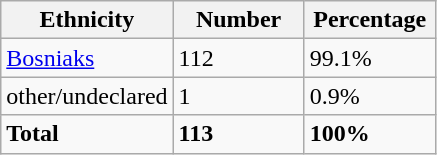<table class="wikitable">
<tr>
<th width="100px">Ethnicity</th>
<th width="80px">Number</th>
<th width="80px">Percentage</th>
</tr>
<tr>
<td><a href='#'>Bosniaks</a></td>
<td>112</td>
<td>99.1%</td>
</tr>
<tr>
<td>other/undeclared</td>
<td>1</td>
<td>0.9%</td>
</tr>
<tr>
<td><strong>Total</strong></td>
<td><strong>113</strong></td>
<td><strong>100%</strong></td>
</tr>
</table>
